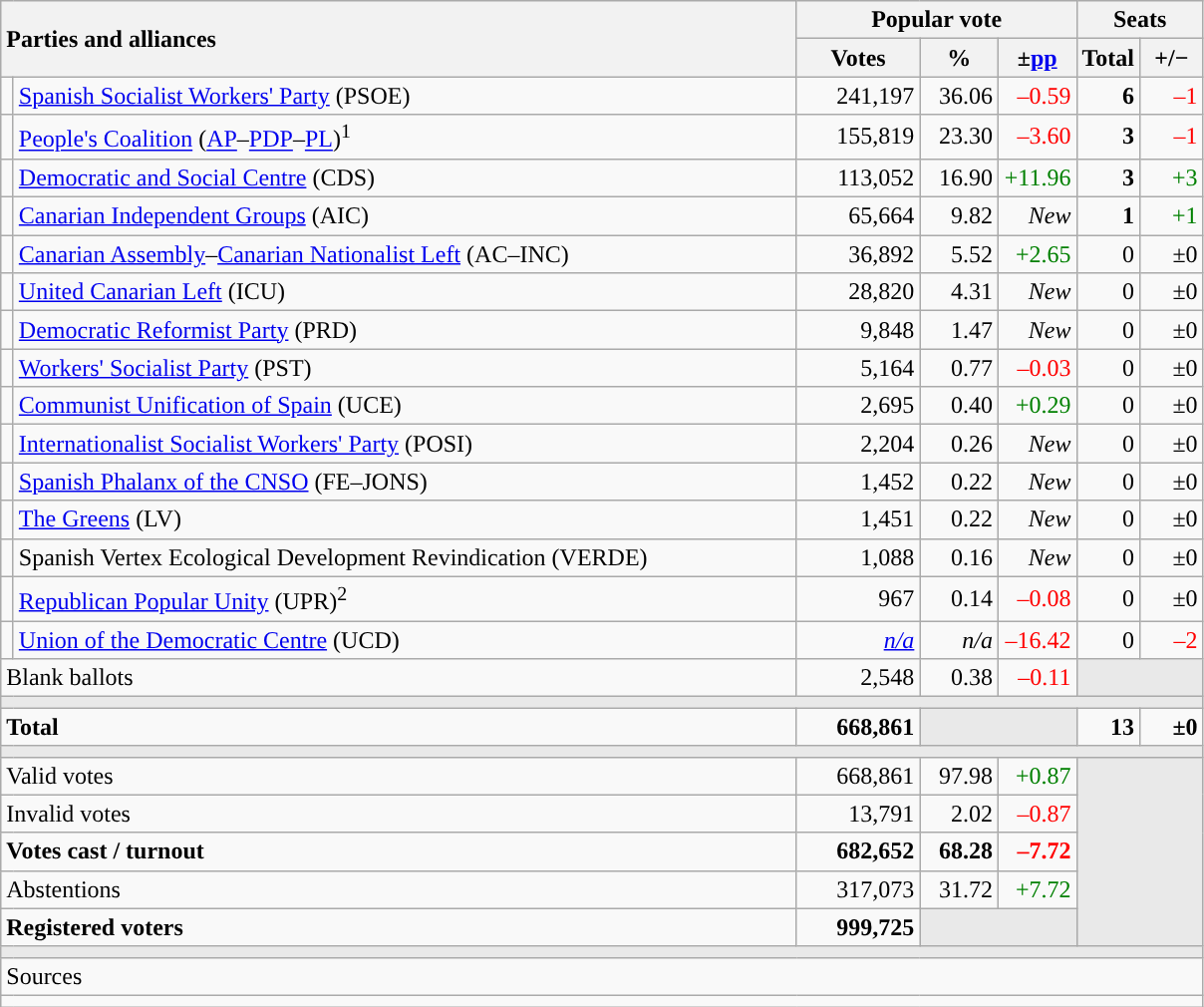<table class="wikitable" style="text-align:right;">
<tr>
<th style="text-align:left;" rowspan="2" colspan="2" width="525">Parties and alliances</th>
<th colspan="3">Popular vote</th>
<th colspan="2">Seats</th>
</tr>
<tr>
<th width="75">Votes</th>
<th width="45">%</th>
<th width="45">±<a href='#'>pp</a></th>
<th width="35">Total</th>
<th width="35">+/−</th>
</tr>
<tr>
<td width="1" style="color:inherit;background:"></td>
<td align="left"><a href='#'>Spanish Socialist Workers' Party</a> (PSOE)</td>
<td>241,197</td>
<td>36.06</td>
<td style="color:red;">–0.59</td>
<td><strong>6</strong></td>
<td style="color:red;">–1</td>
</tr>
<tr>
<td style="color:inherit;background:"></td>
<td align="left"><a href='#'>People's Coalition</a> (<a href='#'>AP</a>–<a href='#'>PDP</a>–<a href='#'>PL</a>)<sup>1</sup></td>
<td>155,819</td>
<td>23.30</td>
<td style="color:red;">–3.60</td>
<td><strong>3</strong></td>
<td style="color:red;">–1</td>
</tr>
<tr>
<td style="color:inherit;background:"></td>
<td align="left"><a href='#'>Democratic and Social Centre</a> (CDS)</td>
<td>113,052</td>
<td>16.90</td>
<td style="color:green;">+11.96</td>
<td><strong>3</strong></td>
<td style="color:green;">+3</td>
</tr>
<tr>
<td style="color:inherit;background:"></td>
<td align="left"><a href='#'>Canarian Independent Groups</a> (AIC)</td>
<td>65,664</td>
<td>9.82</td>
<td><em>New</em></td>
<td><strong>1</strong></td>
<td style="color:green;">+1</td>
</tr>
<tr>
<td style="color:inherit;background:"></td>
<td align="left"><a href='#'>Canarian Assembly</a>–<a href='#'>Canarian Nationalist Left</a> (AC–INC)</td>
<td>36,892</td>
<td>5.52</td>
<td style="color:green;">+2.65</td>
<td>0</td>
<td>±0</td>
</tr>
<tr>
<td style="color:inherit;background:"></td>
<td align="left"><a href='#'>United Canarian Left</a> (ICU)</td>
<td>28,820</td>
<td>4.31</td>
<td><em>New</em></td>
<td>0</td>
<td>±0</td>
</tr>
<tr>
<td style="color:inherit;background:"></td>
<td align="left"><a href='#'>Democratic Reformist Party</a> (PRD)</td>
<td>9,848</td>
<td>1.47</td>
<td><em>New</em></td>
<td>0</td>
<td>±0</td>
</tr>
<tr>
<td style="color:inherit;background:"></td>
<td align="left"><a href='#'>Workers' Socialist Party</a> (PST)</td>
<td>5,164</td>
<td>0.77</td>
<td style="color:red;">–0.03</td>
<td>0</td>
<td>±0</td>
</tr>
<tr>
<td style="color:inherit;background:"></td>
<td align="left"><a href='#'>Communist Unification of Spain</a> (UCE)</td>
<td>2,695</td>
<td>0.40</td>
<td style="color:green;">+0.29</td>
<td>0</td>
<td>±0</td>
</tr>
<tr>
<td style="color:inherit;background:"></td>
<td align="left"><a href='#'>Internationalist Socialist Workers' Party</a> (POSI)</td>
<td>2,204</td>
<td>0.26</td>
<td><em>New</em></td>
<td>0</td>
<td>±0</td>
</tr>
<tr>
<td style="color:inherit;background:"></td>
<td align="left"><a href='#'>Spanish Phalanx of the CNSO</a> (FE–JONS)</td>
<td>1,452</td>
<td>0.22</td>
<td><em>New</em></td>
<td>0</td>
<td>±0</td>
</tr>
<tr>
<td style="color:inherit;background:"></td>
<td align="left"><a href='#'>The Greens</a> (LV)</td>
<td>1,451</td>
<td>0.22</td>
<td><em>New</em></td>
<td>0</td>
<td>±0</td>
</tr>
<tr>
<td style="color:inherit;background:"></td>
<td align="left">Spanish Vertex Ecological Development Revindication (VERDE)</td>
<td>1,088</td>
<td>0.16</td>
<td><em>New</em></td>
<td>0</td>
<td>±0</td>
</tr>
<tr>
<td style="color:inherit;background:"></td>
<td align="left"><a href='#'>Republican Popular Unity</a> (UPR)<sup>2</sup></td>
<td>967</td>
<td>0.14</td>
<td style="color:red;">–0.08</td>
<td>0</td>
<td>±0</td>
</tr>
<tr>
<td style="color:inherit;background:"></td>
<td align="left"><a href='#'>Union of the Democratic Centre</a> (UCD)</td>
<td><em><a href='#'>n/a</a></em></td>
<td><em>n/a</em></td>
<td style="color:red;">–16.42</td>
<td>0</td>
<td style="color:red;">–2</td>
</tr>
<tr>
<td align="left" colspan="2">Blank ballots</td>
<td>2,548</td>
<td>0.38</td>
<td style="color:red;">–0.11</td>
<td bgcolor="#E9E9E9" colspan="2"></td>
</tr>
<tr>
<td colspan="7" bgcolor="#E9E9E9"></td>
</tr>
<tr style="font-weight:bold;">
<td align="left" colspan="2">Total</td>
<td>668,861</td>
<td bgcolor="#E9E9E9" colspan="2"></td>
<td>13</td>
<td>±0</td>
</tr>
<tr>
<td colspan="7" bgcolor="#E9E9E9"></td>
</tr>
<tr>
<td align="left" colspan="2">Valid votes</td>
<td>668,861</td>
<td>97.98</td>
<td style="color:green;">+0.87</td>
<td bgcolor="#E9E9E9" colspan="2" rowspan="5"></td>
</tr>
<tr>
<td align="left" colspan="2">Invalid votes</td>
<td>13,791</td>
<td>2.02</td>
<td style="color:red;">–0.87</td>
</tr>
<tr style="font-weight:bold;">
<td align="left" colspan="2">Votes cast / turnout</td>
<td>682,652</td>
<td>68.28</td>
<td style="color:red;">–7.72</td>
</tr>
<tr>
<td align="left" colspan="2">Abstentions</td>
<td>317,073</td>
<td>31.72</td>
<td style="color:green;">+7.72</td>
</tr>
<tr style="font-weight:bold;">
<td align="left" colspan="2">Registered voters</td>
<td>999,725</td>
<td bgcolor="#E9E9E9" colspan="2"></td>
</tr>
<tr>
<td colspan="7" bgcolor="#E9E9E9"></td>
</tr>
<tr>
<td align="left" colspan="7">Sources</td>
</tr>
<tr>
<td colspan="7" style="text-align:left; max-width:790px;"></td>
</tr>
</table>
